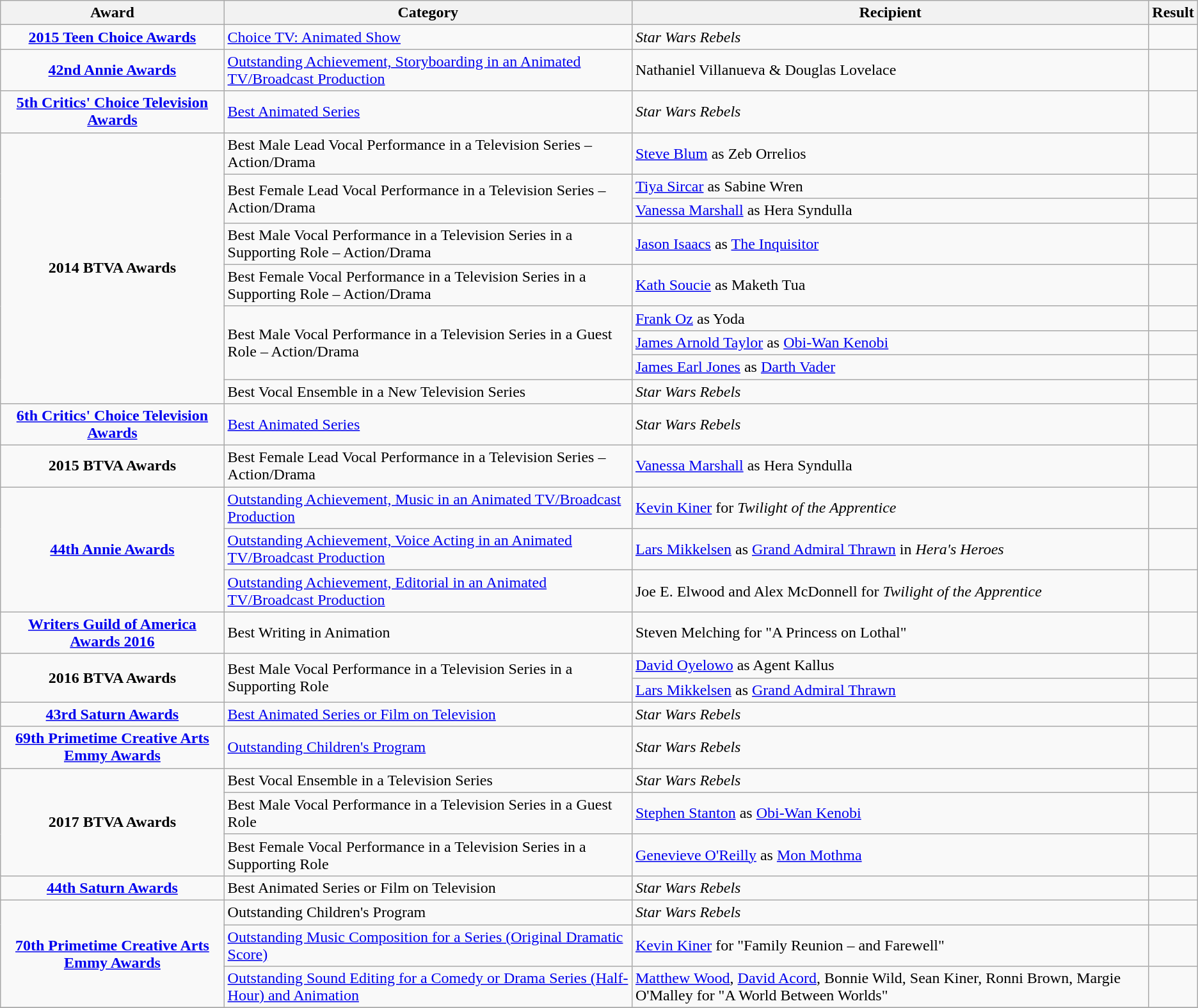<table class="wikitable sortable">
<tr>
<th>Award</th>
<th>Category</th>
<th>Recipient</th>
<th>Result</th>
</tr>
<tr>
<td style="text-align:center;"><strong><a href='#'>2015 Teen Choice Awards</a></strong></td>
<td><a href='#'>Choice TV: Animated Show</a></td>
<td><em>Star Wars Rebels</em></td>
<td></td>
</tr>
<tr>
<td style="text-align:center;"><strong><a href='#'>42nd Annie Awards</a></strong></td>
<td><a href='#'>Outstanding Achievement, Storyboarding in an Animated TV/Broadcast Production</a></td>
<td>Nathaniel Villanueva & Douglas Lovelace</td>
<td></td>
</tr>
<tr>
<td style="text-align:center;"><strong><a href='#'>5th Critics' Choice Television Awards</a></strong></td>
<td><a href='#'>Best Animated Series</a></td>
<td><em>Star Wars Rebels</em></td>
<td></td>
</tr>
<tr>
<td rowspan="9" style="text-align:center;"><strong>2014 BTVA Awards</strong></td>
<td>Best Male Lead Vocal Performance in a Television Series – Action/Drama</td>
<td><a href='#'>Steve Blum</a> as Zeb Orrelios</td>
<td></td>
</tr>
<tr>
<td rowspan="2">Best Female Lead Vocal Performance in a Television Series – Action/Drama</td>
<td><a href='#'>Tiya Sircar</a> as Sabine Wren</td>
<td></td>
</tr>
<tr>
<td><a href='#'>Vanessa Marshall</a> as Hera Syndulla</td>
<td></td>
</tr>
<tr>
<td>Best Male Vocal Performance in a Television Series in a Supporting Role – Action/Drama</td>
<td><a href='#'>Jason Isaacs</a> as <a href='#'>The Inquisitor</a></td>
<td></td>
</tr>
<tr>
<td>Best Female Vocal Performance in a Television Series in a Supporting Role – Action/Drama</td>
<td><a href='#'>Kath Soucie</a> as Maketh Tua</td>
<td></td>
</tr>
<tr>
<td rowspan="3">Best Male Vocal Performance in a Television Series in a Guest Role – Action/Drama</td>
<td><a href='#'>Frank Oz</a> as Yoda</td>
<td></td>
</tr>
<tr>
<td><a href='#'>James Arnold Taylor</a> as <a href='#'>Obi-Wan Kenobi</a></td>
<td></td>
</tr>
<tr>
<td><a href='#'>James Earl Jones</a> as <a href='#'>Darth Vader</a></td>
<td></td>
</tr>
<tr>
<td>Best Vocal Ensemble in a New Television Series</td>
<td><em>Star Wars Rebels</em></td>
<td></td>
</tr>
<tr>
<td style="text-align:center;"><strong><a href='#'>6th Critics' Choice Television Awards</a></strong></td>
<td><a href='#'>Best Animated Series</a></td>
<td><em>Star Wars Rebels</em></td>
<td></td>
</tr>
<tr>
<td style="text-align:center;"><strong>2015 BTVA Awards</strong></td>
<td>Best Female Lead Vocal Performance in a Television Series – Action/Drama</td>
<td><a href='#'>Vanessa Marshall</a> as Hera Syndulla</td>
<td></td>
</tr>
<tr>
<td rowspan="3" style="text-align:center;"><strong><a href='#'>44th Annie Awards</a></strong></td>
<td><a href='#'>Outstanding Achievement, Music in an Animated TV/Broadcast Production</a></td>
<td><a href='#'>Kevin Kiner</a> for <em>Twilight of the Apprentice</em></td>
<td></td>
</tr>
<tr>
<td><a href='#'>Outstanding Achievement, Voice Acting in an Animated TV/Broadcast Production</a></td>
<td><a href='#'>Lars Mikkelsen</a> as <a href='#'>Grand Admiral Thrawn</a> in <em>Hera's Heroes</em></td>
<td></td>
</tr>
<tr>
<td><a href='#'>Outstanding Achievement, Editorial in an Animated TV/Broadcast Production</a></td>
<td>Joe E. Elwood and Alex McDonnell for <em>Twilight of the Apprentice</em></td>
<td></td>
</tr>
<tr>
<td style="text-align:center;"><strong><a href='#'>Writers Guild of America Awards 2016</a></strong></td>
<td>Best Writing in Animation</td>
<td>Steven Melching for "A Princess on Lothal"</td>
<td></td>
</tr>
<tr>
<td rowspan="2" style="text-align:center;"><strong>2016 BTVA Awards</strong></td>
<td rowspan="2">Best Male Vocal Performance in a Television Series in a Supporting Role</td>
<td><a href='#'>David Oyelowo</a> as Agent Kallus</td>
<td></td>
</tr>
<tr>
<td><a href='#'>Lars Mikkelsen</a> as <a href='#'>Grand Admiral Thrawn</a></td>
<td></td>
</tr>
<tr>
<td style="text-align:center;"><strong><a href='#'>43rd Saturn Awards</a></strong></td>
<td><a href='#'>Best Animated Series or Film on Television</a></td>
<td><em>Star Wars Rebels</em></td>
<td></td>
</tr>
<tr>
<td style="text-align:center;"><strong><a href='#'>69th Primetime Creative Arts Emmy Awards</a></strong></td>
<td><a href='#'>Outstanding Children's Program</a></td>
<td><em>Star Wars Rebels</em></td>
<td></td>
</tr>
<tr>
<td rowspan="3" style="text-align:center;"><strong>2017 BTVA Awards</strong></td>
<td>Best Vocal Ensemble in a Television Series</td>
<td><em>Star Wars Rebels</em></td>
<td></td>
</tr>
<tr>
<td>Best Male Vocal Performance in a Television Series in a Guest Role</td>
<td><a href='#'>Stephen Stanton</a> as <a href='#'>Obi-Wan Kenobi</a></td>
<td></td>
</tr>
<tr>
<td>Best Female Vocal Performance in a Television Series in a Supporting Role</td>
<td><a href='#'>Genevieve O'Reilly</a> as <a href='#'>Mon Mothma</a></td>
<td></td>
</tr>
<tr>
<td style="text-align:center;"><strong><a href='#'>44th Saturn Awards</a></strong></td>
<td>Best Animated Series or Film on Television</td>
<td><em>Star Wars Rebels</em></td>
<td></td>
</tr>
<tr>
<td rowspan="3" style="text-align:center;"><strong><a href='#'>70th Primetime Creative Arts Emmy Awards</a></strong></td>
<td>Outstanding Children's Program</td>
<td><em>Star Wars Rebels</em></td>
<td></td>
</tr>
<tr>
<td><a href='#'>Outstanding Music Composition for a Series (Original Dramatic Score)</a></td>
<td><a href='#'>Kevin Kiner</a> for "Family Reunion – and Farewell"</td>
<td></td>
</tr>
<tr>
<td><a href='#'>Outstanding Sound Editing for a Comedy or Drama Series (Half-Hour) and Animation</a></td>
<td><a href='#'>Matthew Wood</a>, <a href='#'>David Acord</a>, Bonnie Wild, Sean Kiner, Ronni Brown, Margie O'Malley for "A World Between Worlds"</td>
<td></td>
</tr>
<tr>
</tr>
</table>
